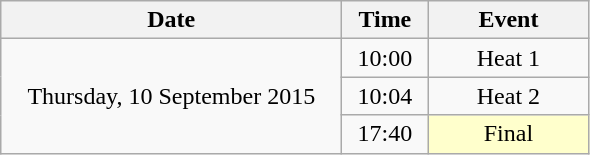<table class = "wikitable" style="text-align:center;">
<tr>
<th width=220>Date</th>
<th width=50>Time</th>
<th width=100>Event</th>
</tr>
<tr>
<td rowspan=3>Thursday, 10 September 2015</td>
<td>10:00</td>
<td>Heat 1</td>
</tr>
<tr>
<td>10:04</td>
<td>Heat 2</td>
</tr>
<tr>
<td>17:40</td>
<td bgcolor=ffffcc>Final</td>
</tr>
</table>
